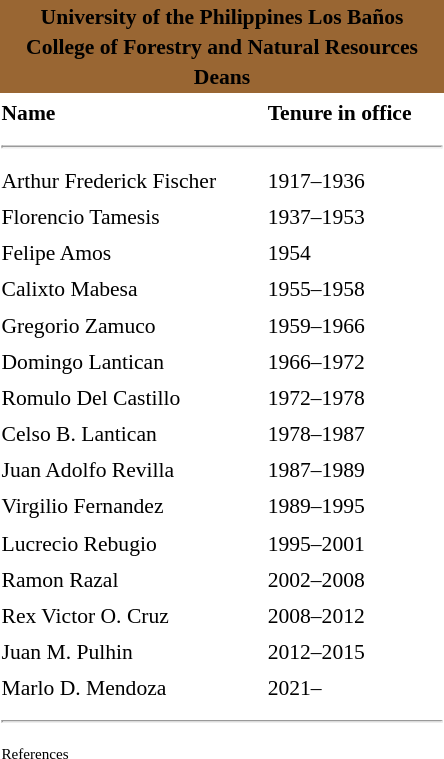<table class="toccolours" style="float:right; margin-left:1em; font-size:90%; line-height:1.4em; width:300px;">
<tr>
<th colspan="2" style="text-align: center;background-color:#996633"><strong>University of the Philippines Los Baños<br>College of Forestry and Natural Resources Deans</strong></th>
</tr>
<tr>
<td><strong>Name</strong></td>
<td><strong>Tenure in office</strong></td>
</tr>
<tr>
<td colspan="2"><hr></td>
</tr>
<tr>
<td>Arthur Frederick Fischer</td>
<td>1917–1936</td>
</tr>
<tr>
<td>Florencio Tamesis</td>
<td>1937–1953</td>
</tr>
<tr>
<td>Felipe Amos</td>
<td>1954</td>
</tr>
<tr>
<td>Calixto Mabesa</td>
<td>1955–1958</td>
</tr>
<tr>
<td>Gregorio Zamuco</td>
<td>1959–1966</td>
</tr>
<tr>
<td>Domingo Lantican</td>
<td>1966–1972</td>
</tr>
<tr>
<td>Romulo Del Castillo</td>
<td>1972–1978</td>
</tr>
<tr>
<td>Celso B. Lantican</td>
<td>1978–1987</td>
</tr>
<tr>
<td>Juan Adolfo Revilla</td>
<td>1987–1989</td>
</tr>
<tr>
<td>Virgilio Fernandez</td>
<td>1989–1995</td>
</tr>
<tr>
<td>Lucrecio Rebugio</td>
<td>1995–2001</td>
</tr>
<tr>
<td>Ramon Razal</td>
<td>2002–2008</td>
</tr>
<tr>
<td>Rex Victor O. Cruz</td>
<td>2008–2012</td>
</tr>
<tr>
<td>Juan M. Pulhin</td>
<td>2012–2015</td>
</tr>
<tr>
<td>Marlo D. Mendoza</td>
<td>2021–</td>
</tr>
<tr>
<td colspan="2"><hr></td>
</tr>
<tr>
<td style="font-size:70%">References</td>
<td></td>
</tr>
</table>
